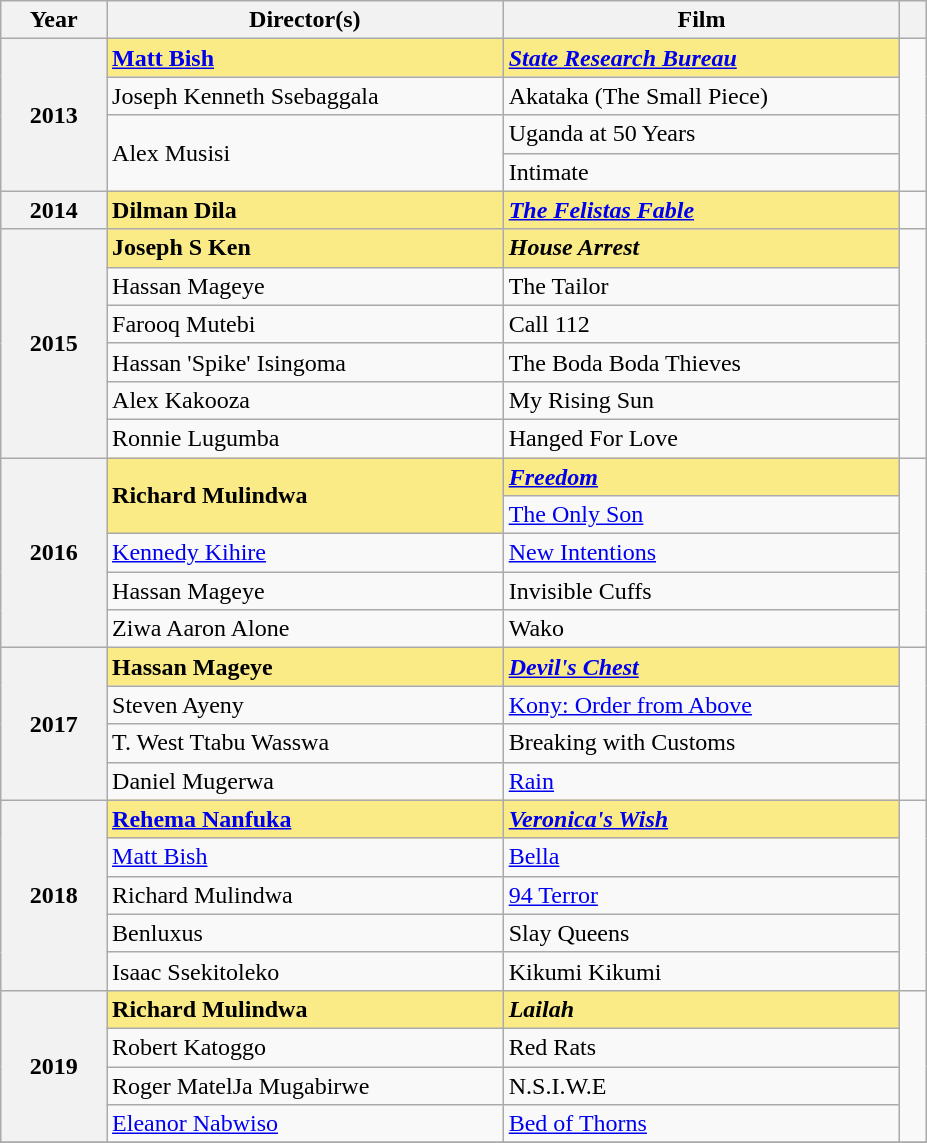<table class="wikitable sortable">
<tr>
<th scope="col" style="width:8%;">Year</th>
<th scope="col" style="width:30%;">Director(s)</th>
<th scope="col" style="width:30%;">Film</th>
<th scope="col" style="width:2%;" class="unsortable"></th>
</tr>
<tr>
<th scope="row" rowspan=4 style="text-align:center;">2013 <br></th>
<td style="background:#FAEB86;"><strong><a href='#'>Matt Bish</a></strong></td>
<td style="background:#FAEB86;"><strong><em><a href='#'>State Research Bureau</a></em></strong></td>
<td rowspan="4"></td>
</tr>
<tr>
<td>Joseph Kenneth Ssebaggala</td>
<td>Akataka (The Small Piece)</td>
</tr>
<tr>
<td rowspan="2">Alex Musisi</td>
<td>Uganda at 50 Years</td>
</tr>
<tr>
<td>Intimate</td>
</tr>
<tr>
<th scope="row" rowspan=1 style="text-align:center;">2014 <br></th>
<td style="background:#FAEB86;"><strong>Dilman Dila</strong></td>
<td style="background:#FAEB86;"><strong><em><a href='#'>The Felistas Fable</a></em></strong></td>
<td rowspan="1"></td>
</tr>
<tr>
<th scope="row" rowspan=6 style="text-align:center;">2015 <br></th>
<td style="background:#FAEB86;"><strong>Joseph S Ken</strong></td>
<td style="background:#FAEB86;"><strong><em>House Arrest</em></strong></td>
<td rowspan="6"></td>
</tr>
<tr>
<td>Hassan Mageye</td>
<td>The Tailor</td>
</tr>
<tr>
<td>Farooq Mutebi</td>
<td>Call 112</td>
</tr>
<tr>
<td>Hassan 'Spike' Isingoma</td>
<td>The Boda Boda Thieves</td>
</tr>
<tr>
<td>Alex Kakooza</td>
<td>My Rising Sun</td>
</tr>
<tr>
<td>Ronnie Lugumba</td>
<td>Hanged For Love</td>
</tr>
<tr>
<th scope="row" rowspan=5 style="text-align:center;">2016 <br></th>
<td rowspan=2 style="background:#FAEB86;"><strong>Richard Mulindwa</strong></td>
<td style="background:#FAEB86;"><strong><em><a href='#'>Freedom</a></em></strong></td>
<td rowspan="5"></td>
</tr>
<tr>
<td><a href='#'>The Only Son</a></td>
</tr>
<tr>
<td><a href='#'>Kennedy Kihire</a></td>
<td><a href='#'>New Intentions</a></td>
</tr>
<tr>
<td>Hassan Mageye</td>
<td>Invisible Cuffs</td>
</tr>
<tr>
<td>Ziwa Aaron Alone</td>
<td>Wako</td>
</tr>
<tr>
<th scope="row" rowspan=4 style="text-align:center;">2017 <br></th>
<td style="background:#FAEB86;"><strong>Hassan Mageye</strong></td>
<td style="background:#FAEB86;"><strong><em><a href='#'>Devil's Chest</a></em></strong></td>
<td rowspan="4"></td>
</tr>
<tr>
<td>Steven Ayeny</td>
<td><a href='#'>Kony: Order from Above</a></td>
</tr>
<tr>
<td>T. West Ttabu Wasswa</td>
<td>Breaking with Customs</td>
</tr>
<tr>
<td>Daniel Mugerwa</td>
<td><a href='#'>Rain</a></td>
</tr>
<tr>
<th scope="row" rowspan=5 style="text-align:center;">2018 <br></th>
<td style="background:#FAEB86;"><strong><a href='#'>Rehema Nanfuka</a></strong></td>
<td style="background:#FAEB86;"><strong><em><a href='#'>Veronica's Wish</a></em></strong></td>
<td rowspan="5"></td>
</tr>
<tr>
<td><a href='#'>Matt Bish</a></td>
<td><a href='#'>Bella</a></td>
</tr>
<tr>
<td>Richard Mulindwa</td>
<td><a href='#'>94 Terror</a></td>
</tr>
<tr>
<td>Benluxus</td>
<td>Slay Queens</td>
</tr>
<tr>
<td>Isaac Ssekitoleko</td>
<td>Kikumi Kikumi</td>
</tr>
<tr>
<th scope="row" rowspan=4 style="text-align:center;">2019 <br></th>
<td style="background:#FAEB86;"><strong>Richard Mulindwa</strong></td>
<td style="background:#FAEB86;"><strong><em>Lailah</em></strong></td>
<td rowspan="4"></td>
</tr>
<tr>
<td>Robert Katoggo</td>
<td>Red Rats</td>
</tr>
<tr>
<td>Roger MatelJa Mugabirwe</td>
<td>N.S.I.W.E</td>
</tr>
<tr>
<td><a href='#'>Eleanor Nabwiso</a></td>
<td><a href='#'>Bed of Thorns</a></td>
</tr>
<tr>
</tr>
</table>
